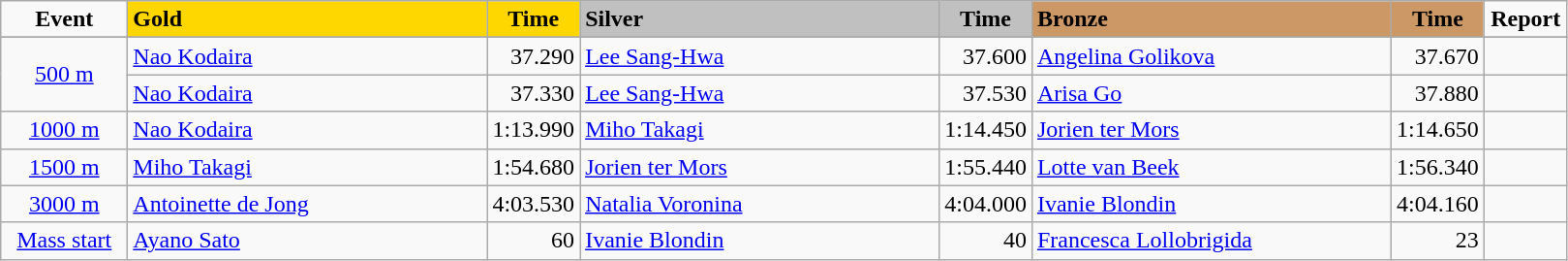<table class="wikitable">
<tr>
<td width="80" align="center"><strong>Event</strong></td>
<td width="240" bgcolor="gold"><strong>Gold</strong></td>
<td width="50" bgcolor="gold" align="center"><strong>Time</strong></td>
<td width="240" bgcolor="silver"><strong>Silver</strong></td>
<td width="50" bgcolor="silver" align="center"><strong>Time</strong></td>
<td width="240" bgcolor="#CC9966"><strong>Bronze</strong></td>
<td width="50" bgcolor="#CC9966" align="center"><strong>Time</strong></td>
<td width="50" align="center"><strong>Report</strong></td>
</tr>
<tr bgcolor="#cccccc">
</tr>
<tr>
<td rowspan=2 align="center"><a href='#'>500 m</a></td>
<td> <a href='#'>Nao Kodaira</a></td>
<td align="right">37.290</td>
<td> <a href='#'>Lee Sang-Hwa</a></td>
<td align="right">37.600</td>
<td> <a href='#'>Angelina Golikova</a></td>
<td align="right">37.670</td>
<td align="center"></td>
</tr>
<tr>
<td> <a href='#'>Nao Kodaira</a></td>
<td align="right">37.330</td>
<td> <a href='#'>Lee Sang-Hwa</a></td>
<td align="right">37.530</td>
<td> <a href='#'>Arisa Go</a></td>
<td align="right">37.880</td>
<td align="center"></td>
</tr>
<tr>
<td align="center"><a href='#'>1000 m</a></td>
<td> <a href='#'>Nao Kodaira</a></td>
<td align="right">1:13.990</td>
<td> <a href='#'>Miho Takagi</a></td>
<td align="right">1:14.450</td>
<td> <a href='#'>Jorien ter Mors</a></td>
<td align="right">1:14.650</td>
<td align="center"></td>
</tr>
<tr>
<td align="center"><a href='#'>1500 m</a></td>
<td> <a href='#'>Miho Takagi</a></td>
<td align="right">1:54.680</td>
<td> <a href='#'>Jorien ter Mors</a></td>
<td align="right">1:55.440</td>
<td> <a href='#'>Lotte van Beek</a></td>
<td align="right">1:56.340</td>
<td align="center"></td>
</tr>
<tr>
<td align="center"><a href='#'>3000 m</a></td>
<td> <a href='#'>Antoinette de Jong</a></td>
<td align="right">4:03.530</td>
<td> <a href='#'>Natalia Voronina</a></td>
<td align="right">4:04.000</td>
<td> <a href='#'>Ivanie Blondin</a></td>
<td align="right">4:04.160</td>
<td align="center"></td>
</tr>
<tr>
<td align="center"><a href='#'>Mass start</a></td>
<td> <a href='#'>Ayano Sato</a></td>
<td align="right">60 </td>
<td> <a href='#'>Ivanie Blondin</a></td>
<td align="right">40 </td>
<td> <a href='#'>Francesca Lollobrigida</a></td>
<td align="right">23 </td>
<td align="center"></td>
</tr>
</table>
